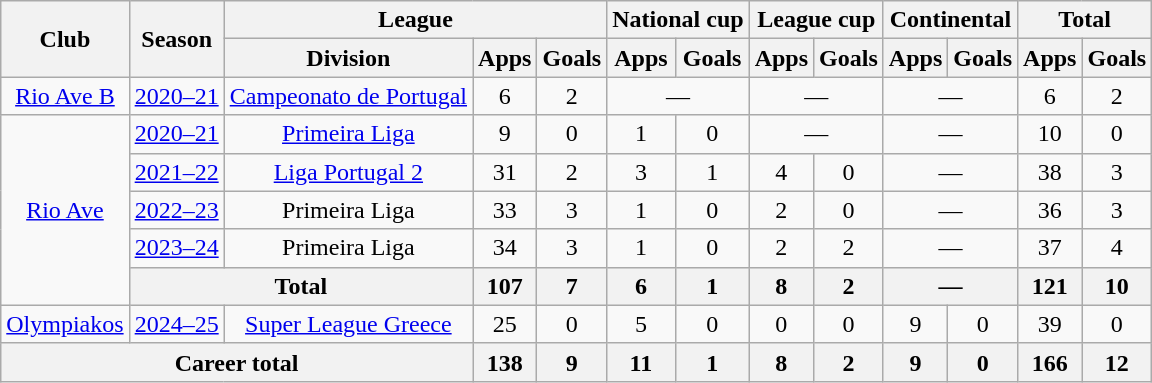<table class="wikitable" style="text-align: center">
<tr>
<th rowspan="2">Club</th>
<th rowspan="2">Season</th>
<th colspan="3">League</th>
<th colspan="2">National cup</th>
<th colspan="2">League cup</th>
<th colspan="2">Continental</th>
<th colspan="2">Total</th>
</tr>
<tr>
<th>Division</th>
<th>Apps</th>
<th>Goals</th>
<th>Apps</th>
<th>Goals</th>
<th>Apps</th>
<th>Goals</th>
<th>Apps</th>
<th>Goals</th>
<th>Apps</th>
<th>Goals</th>
</tr>
<tr>
<td><a href='#'>Rio Ave B</a></td>
<td><a href='#'>2020–21</a></td>
<td><a href='#'>Campeonato de Portugal</a></td>
<td>6</td>
<td>2</td>
<td colspan="2">—</td>
<td colspan="2">—</td>
<td colspan="2">—</td>
<td>6</td>
<td>2</td>
</tr>
<tr>
<td rowspan="5"><a href='#'>Rio Ave</a></td>
<td><a href='#'>2020–21</a></td>
<td><a href='#'>Primeira Liga</a></td>
<td>9</td>
<td>0</td>
<td>1</td>
<td>0</td>
<td colspan="2">—</td>
<td colspan="2">—</td>
<td>10</td>
<td>0</td>
</tr>
<tr>
<td><a href='#'>2021–22</a></td>
<td><a href='#'>Liga Portugal 2</a></td>
<td>31</td>
<td>2</td>
<td>3</td>
<td>1</td>
<td>4</td>
<td>0</td>
<td colspan="2">—</td>
<td>38</td>
<td>3</td>
</tr>
<tr>
<td><a href='#'>2022–23</a></td>
<td>Primeira Liga</td>
<td>33</td>
<td>3</td>
<td>1</td>
<td>0</td>
<td>2</td>
<td>0</td>
<td colspan="2">—</td>
<td>36</td>
<td>3</td>
</tr>
<tr>
<td><a href='#'>2023–24</a></td>
<td>Primeira Liga</td>
<td>34</td>
<td>3</td>
<td>1</td>
<td>0</td>
<td>2</td>
<td>2</td>
<td colspan="2">—</td>
<td>37</td>
<td>4</td>
</tr>
<tr>
<th colspan="2">Total</th>
<th>107</th>
<th>7</th>
<th>6</th>
<th>1</th>
<th>8</th>
<th>2</th>
<th colspan="2">—</th>
<th>121</th>
<th>10</th>
</tr>
<tr>
<td><a href='#'>Olympiakos</a></td>
<td><a href='#'>2024–25</a></td>
<td><a href='#'>Super League Greece</a></td>
<td>25</td>
<td>0</td>
<td>5</td>
<td>0</td>
<td>0</td>
<td>0</td>
<td>9</td>
<td>0</td>
<td>39</td>
<td>0</td>
</tr>
<tr>
<th colspan="3">Career total</th>
<th>138</th>
<th>9</th>
<th>11</th>
<th>1</th>
<th>8</th>
<th>2</th>
<th>9</th>
<th>0</th>
<th>166</th>
<th>12</th>
</tr>
</table>
